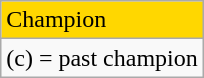<table class="wikitable">
<tr style="background:gold">
<td>Champion</td>
</tr>
<tr>
<td>(c) = past champion</td>
</tr>
</table>
